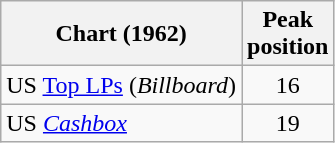<table class="wikitable">
<tr>
<th>Chart (1962)</th>
<th>Peak<br>position</th>
</tr>
<tr>
<td>US <a href='#'>Top LPs</a> (<em>Billboard</em>)</td>
<td align="center">16</td>
</tr>
<tr>
<td>US <a href='#'><em>Cashbox</em></a></td>
<td align="center">19</td>
</tr>
</table>
